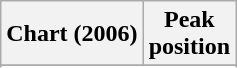<table class="wikitable sortable plainrowheaders">
<tr>
<th scope="col">Chart (2006)</th>
<th scope="col">Peak<br>position</th>
</tr>
<tr>
</tr>
<tr>
</tr>
<tr>
</tr>
<tr>
</tr>
<tr>
</tr>
<tr>
</tr>
<tr>
</tr>
<tr>
</tr>
<tr>
</tr>
<tr>
</tr>
<tr>
</tr>
<tr>
</tr>
<tr>
</tr>
<tr>
</tr>
<tr>
</tr>
<tr>
</tr>
<tr>
</tr>
<tr>
</tr>
<tr>
</tr>
<tr>
</tr>
<tr>
</tr>
</table>
